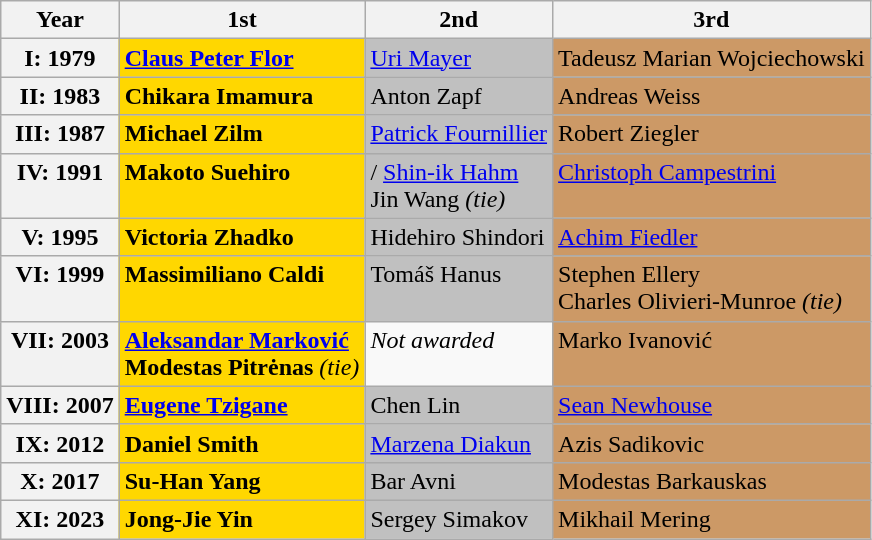<table class="wikitable">
<tr>
<th>Year</th>
<th>1st</th>
<th>2nd</th>
<th>3rd</th>
</tr>
<tr valign="top">
<th>I: 1979</th>
<td bgcolor="gold"> <strong><a href='#'>Claus Peter Flor</a></strong></td>
<td bgcolor="silver"> <a href='#'>Uri Mayer</a></td>
<td bgcolor="cc9966"> Tadeusz Marian Wojciechowski</td>
</tr>
<tr valign="top">
<th>II: 1983</th>
<td bgcolor="gold"> <strong>Chikara Imamura</strong></td>
<td bgcolor="silver"> Anton Zapf</td>
<td bgcolor="cc9966"> Andreas Weiss</td>
</tr>
<tr valign="top">
<th>III: 1987</th>
<td bgcolor="gold"> <strong>Michael Zilm</strong></td>
<td bgcolor="silver"> <a href='#'>Patrick Fournillier</a></td>
<td bgcolor="cc9966"> Robert Ziegler</td>
</tr>
<tr valign="top">
<th>IV: 1991</th>
<td bgcolor="gold"> <strong>Makoto Suehiro</strong></td>
<td bgcolor="silver">/ <a href='#'>Shin-ik Hahm</a><br> Jin Wang <em>(tie)</em></td>
<td bgcolor="cc9966"> <a href='#'>Christoph Campestrini</a></td>
</tr>
<tr valign="top">
<th>V: 1995</th>
<td bgcolor="gold"> <strong>Victoria Zhadko</strong></td>
<td bgcolor="silver"> Hidehiro Shindori</td>
<td bgcolor="cc9966"> <a href='#'>Achim Fiedler</a></td>
</tr>
<tr valign="top">
<th>VI: 1999</th>
<td bgcolor="gold"> <strong>Massimiliano Caldi</strong></td>
<td bgcolor="silver"> Tomáš Hanus</td>
<td bgcolor="cc9966"> Stephen Ellery<br> Charles Olivieri-Munroe <em>(tie)</em></td>
</tr>
<tr valign="top">
<th>VII: 2003</th>
<td bgcolor="gold"> <strong><a href='#'>Aleksandar Marković</a></strong><br> <strong>Modestas Pitrėnas</strong> <em>(tie)</em></td>
<td><em>Not awarded</em></td>
<td bgcolor="cc9966"> Marko Ivanović</td>
</tr>
<tr valign="top">
<th>VIII: 2007</th>
<td bgcolor="gold"> <strong><a href='#'>Eugene Tzigane</a></strong></td>
<td bgcolor="silver"> Chen Lin</td>
<td bgcolor="cc9966"> <a href='#'>Sean Newhouse</a></td>
</tr>
<tr valign="top">
<th>IX: 2012</th>
<td bgcolor="gold"> <strong>Daniel Smith</strong></td>
<td bgcolor="silver"> <a href='#'>Marzena Diakun</a></td>
<td bgcolor="cc9966"> Azis Sadikovic</td>
</tr>
<tr valign="top">
<th>X: 2017</th>
<td bgcolor="gold"> <strong>Su-Han Yang</strong></td>
<td bgcolor="silver"> Bar Avni</td>
<td bgcolor="cc9966"> Modestas Barkauskas</td>
</tr>
<tr valign="top">
<th>XI: 2023</th>
<td bgcolor="gold"> <strong>Jong-Jie Yin</strong></td>
<td bgcolor="silver"> Sergey Simakov</td>
<td bgcolor="cc9966"> Mikhail Mering</td>
</tr>
</table>
